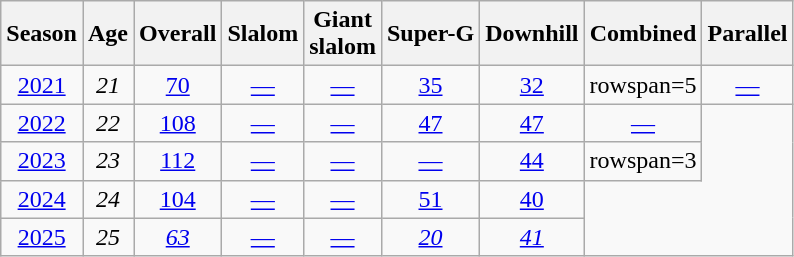<table class=wikitable style="text-align:center">
<tr>
<th>Season</th>
<th>Age</th>
<th>Overall</th>
<th>Slalom</th>
<th>Giant<br>slalom</th>
<th>Super-G</th>
<th>Downhill</th>
<th>Combined</th>
<th>Parallel</th>
</tr>
<tr>
<td><a href='#'>2021</a></td>
<td><em>21</em></td>
<td><a href='#'>70</a></td>
<td><a href='#'>—</a></td>
<td><a href='#'>—</a></td>
<td><a href='#'>35</a></td>
<td><a href='#'>32</a></td>
<td>rowspan=5 </td>
<td><a href='#'>—</a></td>
</tr>
<tr>
<td><a href='#'>2022</a></td>
<td><em>22</em></td>
<td><a href='#'>108</a></td>
<td><a href='#'>—</a></td>
<td><a href='#'>—</a></td>
<td><a href='#'>47</a></td>
<td><a href='#'>47</a></td>
<td><a href='#'>—</a></td>
</tr>
<tr>
<td><a href='#'>2023</a></td>
<td><em>23</em></td>
<td><a href='#'>112</a></td>
<td><a href='#'>—</a></td>
<td><a href='#'>—</a></td>
<td><a href='#'>—</a></td>
<td><a href='#'>44</a></td>
<td>rowspan=3 </td>
</tr>
<tr>
<td><a href='#'>2024</a></td>
<td><em>24</em></td>
<td><a href='#'>104</a></td>
<td><a href='#'>—</a></td>
<td><a href='#'>—</a></td>
<td><a href='#'>51</a></td>
<td><a href='#'>40</a></td>
</tr>
<tr>
<td><a href='#'>2025</a></td>
<td><em>25</em></td>
<td><a href='#'><em>63</em></a></td>
<td><a href='#'>—</a></td>
<td><a href='#'>—</a></td>
<td><a href='#'><em>20</em></a></td>
<td><a href='#'><em>41</em></a></td>
</tr>
</table>
